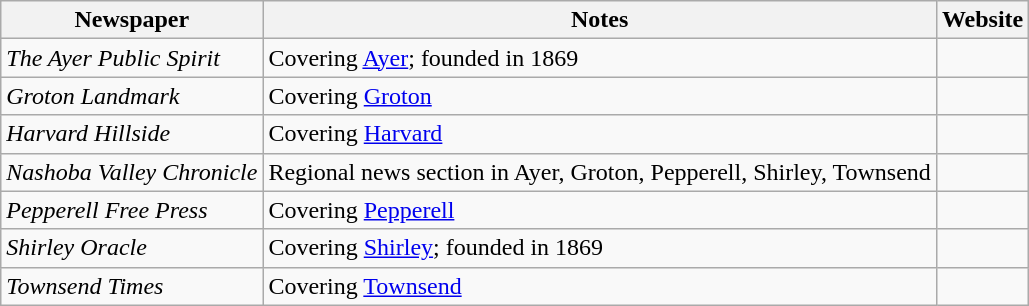<table class="wikitable">
<tr>
<th>Newspaper</th>
<th>Notes</th>
<th>Website</th>
</tr>
<tr>
<td><em>The Ayer Public Spirit</em></td>
<td>Covering <a href='#'>Ayer</a>; founded in 1869</td>
<td></td>
</tr>
<tr>
<td><em>Groton Landmark</em></td>
<td>Covering <a href='#'>Groton</a></td>
<td></td>
</tr>
<tr>
<td><em>Harvard Hillside</em></td>
<td>Covering <a href='#'>Harvard</a></td>
<td></td>
</tr>
<tr>
<td><em>Nashoba Valley Chronicle</em></td>
<td>Regional news section in Ayer, Groton, Pepperell, Shirley, Townsend</td>
<td></td>
</tr>
<tr>
<td><em>Pepperell Free Press</em></td>
<td>Covering <a href='#'>Pepperell</a></td>
<td></td>
</tr>
<tr>
<td><em>Shirley Oracle</em></td>
<td>Covering <a href='#'>Shirley</a>; founded in 1869</td>
<td></td>
</tr>
<tr>
<td><em>Townsend Times</em></td>
<td>Covering <a href='#'>Townsend</a></td>
<td></td>
</tr>
</table>
